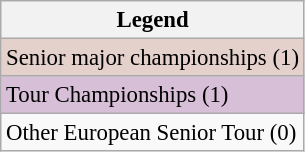<table class="wikitable" style="font-size:95%;">
<tr>
<th>Legend</th>
</tr>
<tr style="background:#e5d1cb;">
<td>Senior major championships (1)</td>
</tr>
<tr style="background:thistle;">
<td>Tour Championships (1)</td>
</tr>
<tr>
<td>Other European Senior Tour (0)</td>
</tr>
</table>
